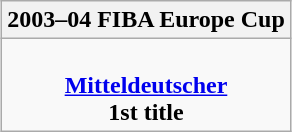<table class=wikitable style="text-align:center; margin:auto">
<tr>
<th>2003–04 FIBA Europe Cup</th>
</tr>
<tr>
<td> <br> <strong><a href='#'>Mitteldeutscher</a></strong> <br> <strong>1st title</strong></td>
</tr>
</table>
